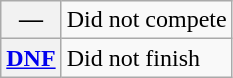<table class="wikitable">
<tr>
<th scope="row">—</th>
<td>Did not compete</td>
</tr>
<tr>
<th scope="row"><a href='#'>DNF</a></th>
<td>Did not finish</td>
</tr>
</table>
